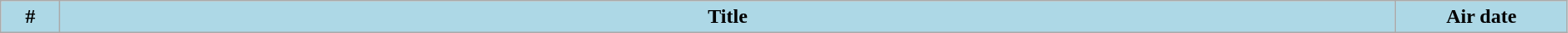<table class="wikitable plainrowheaders" style="width:99%; background:#fff;">
<tr>
<th style="background:#add8e6; width:40px;">#</th>
<th style="background: #add8e6;">Title</th>
<th style="background:#add8e6; width:130px;">Air date<br>





</th>
</tr>
</table>
